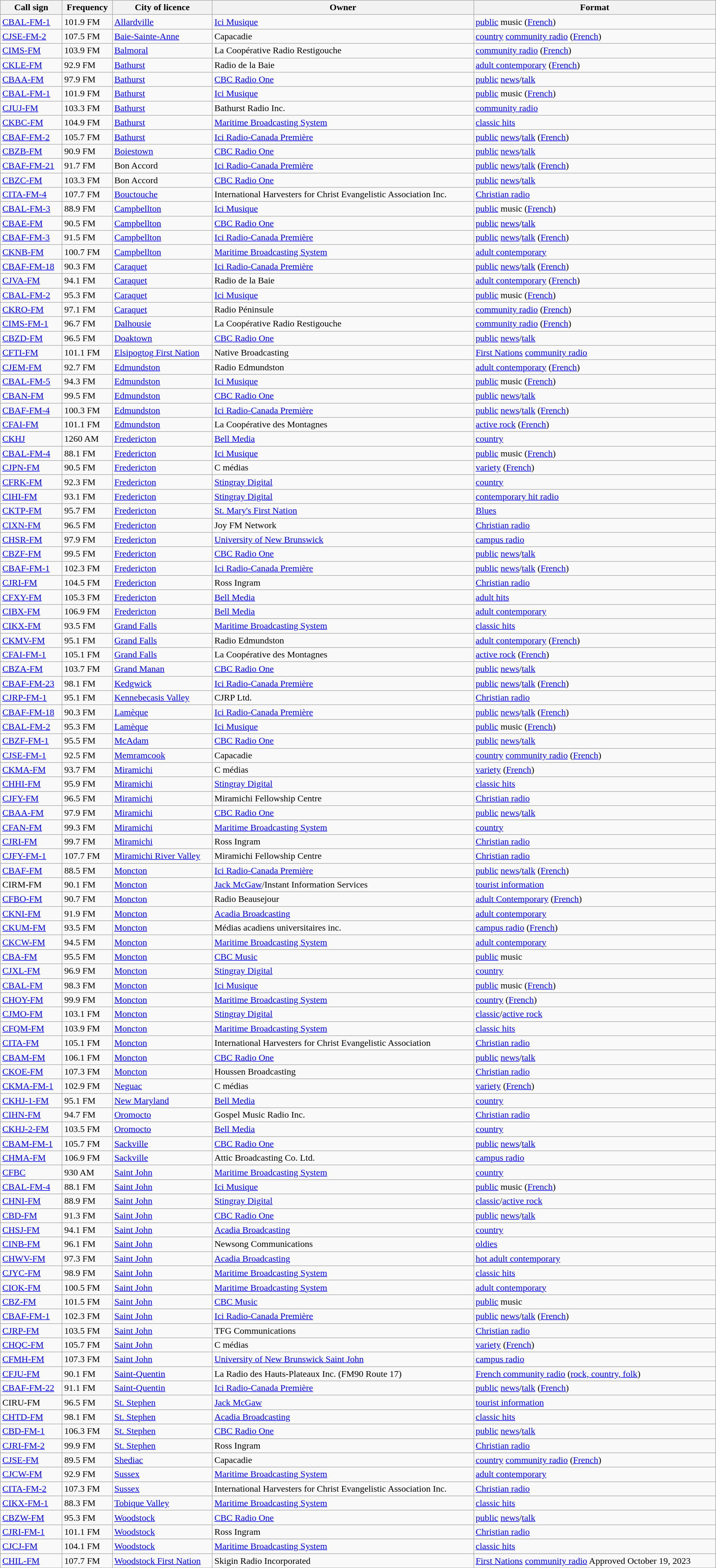<table class="wikitable sortable" width="100%">
<tr>
<th>Call sign</th>
<th data-sort-type="number">Frequency</th>
<th>City of licence</th>
<th>Owner</th>
<th>Format</th>
</tr>
<tr>
<td><a href='#'>CBAL-FM-1</a></td>
<td>101.9 FM</td>
<td><a href='#'>Allardville</a></td>
<td><a href='#'>Ici Musique</a></td>
<td><a href='#'>public</a> music (<a href='#'>French</a>)</td>
</tr>
<tr>
<td><a href='#'>CJSE-FM-2</a></td>
<td>107.5 FM</td>
<td><a href='#'>Baie-Sainte-Anne</a></td>
<td>Capacadie</td>
<td><a href='#'>country</a> <a href='#'>community radio</a> (<a href='#'>French</a>)</td>
</tr>
<tr>
<td><a href='#'>CIMS-FM</a></td>
<td>103.9 FM</td>
<td><a href='#'>Balmoral</a></td>
<td>La Coopérative Radio Restigouche</td>
<td><a href='#'>community radio</a> (<a href='#'>French</a>)</td>
</tr>
<tr>
<td><a href='#'>CKLE-FM</a></td>
<td>92.9 FM</td>
<td><a href='#'>Bathurst</a></td>
<td>Radio de la Baie</td>
<td><a href='#'>adult contemporary</a> (<a href='#'>French</a>)</td>
</tr>
<tr>
<td><a href='#'>CBAA-FM</a></td>
<td>97.9 FM</td>
<td><a href='#'>Bathurst</a></td>
<td><a href='#'>CBC Radio One</a></td>
<td><a href='#'>public</a> <a href='#'>news</a>/<a href='#'>talk</a></td>
</tr>
<tr>
<td><a href='#'>CBAL-FM-1</a></td>
<td>101.9 FM</td>
<td><a href='#'>Bathurst</a></td>
<td><a href='#'>Ici Musique</a></td>
<td><a href='#'>public</a> music (<a href='#'>French</a>)</td>
</tr>
<tr>
<td><a href='#'>CJUJ-FM</a></td>
<td>103.3 FM</td>
<td><a href='#'>Bathurst</a></td>
<td>Bathurst Radio Inc.</td>
<td><a href='#'>community radio</a></td>
</tr>
<tr>
<td><a href='#'>CKBC-FM</a></td>
<td>104.9 FM</td>
<td><a href='#'>Bathurst</a></td>
<td><a href='#'>Maritime Broadcasting System</a></td>
<td><a href='#'>classic hits</a></td>
</tr>
<tr>
<td><a href='#'>CBAF-FM-2</a></td>
<td>105.7 FM</td>
<td><a href='#'>Bathurst</a></td>
<td><a href='#'>Ici Radio-Canada Première</a></td>
<td><a href='#'>public</a> <a href='#'>news</a>/<a href='#'>talk</a> (<a href='#'>French</a>)</td>
</tr>
<tr>
<td><a href='#'>CBZB-FM</a></td>
<td>90.9 FM</td>
<td><a href='#'>Boiestown</a></td>
<td><a href='#'>CBC Radio One</a></td>
<td><a href='#'>public</a> <a href='#'>news</a>/<a href='#'>talk</a></td>
</tr>
<tr>
<td><a href='#'>CBAF-FM-21</a></td>
<td>91.7 FM</td>
<td>Bon Accord</td>
<td><a href='#'>Ici Radio-Canada Première</a></td>
<td><a href='#'>public</a> <a href='#'>news</a>/<a href='#'>talk</a> (<a href='#'>French</a>)</td>
</tr>
<tr>
<td><a href='#'>CBZC-FM</a></td>
<td>103.3 FM</td>
<td>Bon Accord</td>
<td><a href='#'>CBC Radio One</a></td>
<td><a href='#'>public</a> <a href='#'>news</a>/<a href='#'>talk</a></td>
</tr>
<tr>
<td><a href='#'>CITA-FM-4</a></td>
<td>107.7 FM</td>
<td><a href='#'>Bouctouche</a></td>
<td>International Harvesters for Christ Evangelistic Association Inc.</td>
<td><a href='#'>Christian radio</a></td>
</tr>
<tr>
<td><a href='#'>CBAL-FM-3</a></td>
<td>88.9 FM</td>
<td><a href='#'>Campbellton</a></td>
<td><a href='#'>Ici Musique</a></td>
<td><a href='#'>public</a> music (<a href='#'>French</a>)</td>
</tr>
<tr>
<td><a href='#'>CBAE-FM</a></td>
<td>90.5 FM</td>
<td><a href='#'>Campbellton</a></td>
<td><a href='#'>CBC Radio One</a></td>
<td><a href='#'>public</a> <a href='#'>news</a>/<a href='#'>talk</a></td>
</tr>
<tr>
<td><a href='#'>CBAF-FM-3</a></td>
<td>91.5 FM</td>
<td><a href='#'>Campbellton</a></td>
<td><a href='#'>Ici Radio-Canada Première</a></td>
<td><a href='#'>public</a> <a href='#'>news</a>/<a href='#'>talk</a> (<a href='#'>French</a>)</td>
</tr>
<tr>
<td><a href='#'>CKNB-FM</a></td>
<td>100.7 FM</td>
<td><a href='#'>Campbellton</a></td>
<td><a href='#'>Maritime Broadcasting System</a></td>
<td><a href='#'>adult contemporary</a></td>
</tr>
<tr>
<td><a href='#'>CBAF-FM-18</a></td>
<td>90.3 FM</td>
<td><a href='#'>Caraquet</a></td>
<td><a href='#'>Ici Radio-Canada Première</a></td>
<td><a href='#'>public</a> <a href='#'>news</a>/<a href='#'>talk</a> (<a href='#'>French</a>)</td>
</tr>
<tr>
<td><a href='#'>CJVA-FM</a></td>
<td>94.1 FM</td>
<td><a href='#'>Caraquet</a></td>
<td>Radio de la Baie</td>
<td><a href='#'>adult contemporary</a> (<a href='#'>French</a>)</td>
</tr>
<tr>
<td><a href='#'>CBAL-FM-2</a></td>
<td>95.3 FM</td>
<td><a href='#'>Caraquet</a></td>
<td><a href='#'>Ici Musique</a></td>
<td><a href='#'>public</a> music (<a href='#'>French</a>)</td>
</tr>
<tr>
<td><a href='#'>CKRO-FM</a></td>
<td>97.1 FM</td>
<td><a href='#'>Caraquet</a></td>
<td>Radio Péninsule</td>
<td><a href='#'>community radio</a> (<a href='#'>French</a>)</td>
</tr>
<tr>
<td><a href='#'>CIMS-FM-1</a></td>
<td>96.7 FM</td>
<td><a href='#'>Dalhousie</a></td>
<td>La Coopérative Radio Restigouche</td>
<td><a href='#'>community radio</a> (<a href='#'>French</a>)</td>
</tr>
<tr>
<td><a href='#'>CBZD-FM</a></td>
<td>96.5 FM</td>
<td><a href='#'>Doaktown</a></td>
<td><a href='#'>CBC Radio One</a></td>
<td><a href='#'>public</a> <a href='#'>news</a>/<a href='#'>talk</a></td>
</tr>
<tr>
<td><a href='#'>CFTI-FM</a></td>
<td>101.1 FM</td>
<td><a href='#'>Elsipogtog First Nation</a></td>
<td>Native Broadcasting</td>
<td><a href='#'>First Nations</a> <a href='#'>community radio</a></td>
</tr>
<tr>
<td><a href='#'>CJEM-FM</a></td>
<td>92.7 FM</td>
<td><a href='#'>Edmundston</a></td>
<td>Radio Edmundston</td>
<td><a href='#'>adult contemporary</a> (<a href='#'>French</a>)</td>
</tr>
<tr>
<td><a href='#'>CBAL-FM-5</a></td>
<td>94.3 FM</td>
<td><a href='#'>Edmundston</a></td>
<td><a href='#'>Ici Musique</a></td>
<td><a href='#'>public</a> music (<a href='#'>French</a>)</td>
</tr>
<tr>
<td><a href='#'>CBAN-FM</a></td>
<td>99.5 FM</td>
<td><a href='#'>Edmundston</a></td>
<td><a href='#'>CBC Radio One</a></td>
<td><a href='#'>public</a> <a href='#'>news</a>/<a href='#'>talk</a></td>
</tr>
<tr>
<td><a href='#'>CBAF-FM-4</a></td>
<td>100.3 FM</td>
<td><a href='#'>Edmundston</a></td>
<td><a href='#'>Ici Radio-Canada Première</a></td>
<td><a href='#'>public</a> <a href='#'>news</a>/<a href='#'>talk</a> (<a href='#'>French</a>)</td>
</tr>
<tr>
<td><a href='#'>CFAI-FM</a></td>
<td>101.1 FM</td>
<td><a href='#'>Edmundston</a></td>
<td>La Coopérative des Montagnes</td>
<td><a href='#'>active rock</a> (<a href='#'>French</a>)</td>
</tr>
<tr>
<td><a href='#'>CKHJ</a></td>
<td>1260 AM</td>
<td><a href='#'>Fredericton</a></td>
<td><a href='#'>Bell Media</a></td>
<td><a href='#'>country</a></td>
</tr>
<tr>
<td><a href='#'>CBAL-FM-4</a></td>
<td>88.1 FM</td>
<td><a href='#'>Fredericton</a></td>
<td><a href='#'>Ici Musique</a></td>
<td><a href='#'>public</a> music (<a href='#'>French</a>)</td>
</tr>
<tr>
<td><a href='#'>CJPN-FM</a></td>
<td>90.5 FM</td>
<td><a href='#'>Fredericton</a></td>
<td>C médias</td>
<td><a href='#'>variety</a> (<a href='#'>French</a>)</td>
</tr>
<tr>
<td><a href='#'>CFRK-FM</a></td>
<td>92.3 FM</td>
<td><a href='#'>Fredericton</a></td>
<td><a href='#'>Stingray Digital</a></td>
<td><a href='#'>country</a></td>
</tr>
<tr>
<td><a href='#'>CIHI-FM</a></td>
<td>93.1 FM</td>
<td><a href='#'>Fredericton</a></td>
<td><a href='#'>Stingray Digital</a></td>
<td><a href='#'>contemporary hit radio</a></td>
</tr>
<tr>
<td><a href='#'>CKTP-FM</a></td>
<td>95.7 FM</td>
<td><a href='#'>Fredericton</a></td>
<td><a href='#'>St. Mary's First Nation</a></td>
<td><a href='#'>Blues</a></td>
</tr>
<tr>
<td><a href='#'>CIXN-FM</a></td>
<td>96.5 FM</td>
<td><a href='#'>Fredericton</a></td>
<td>Joy FM Network</td>
<td><a href='#'>Christian radio</a></td>
</tr>
<tr>
<td><a href='#'>CHSR-FM</a></td>
<td>97.9 FM</td>
<td><a href='#'>Fredericton</a></td>
<td><a href='#'>University of New Brunswick</a></td>
<td><a href='#'>campus radio</a></td>
</tr>
<tr>
<td><a href='#'>CBZF-FM</a></td>
<td>99.5 FM</td>
<td><a href='#'>Fredericton</a></td>
<td><a href='#'>CBC Radio One</a></td>
<td><a href='#'>public</a> <a href='#'>news</a>/<a href='#'>talk</a></td>
</tr>
<tr>
<td><a href='#'>CBAF-FM-1</a></td>
<td>102.3 FM</td>
<td><a href='#'>Fredericton</a></td>
<td><a href='#'>Ici Radio-Canada Première</a></td>
<td><a href='#'>public</a> <a href='#'>news</a>/<a href='#'>talk</a> (<a href='#'>French</a>)</td>
</tr>
<tr>
<td><a href='#'>CJRI-FM</a></td>
<td>104.5 FM</td>
<td><a href='#'>Fredericton</a></td>
<td>Ross Ingram</td>
<td><a href='#'>Christian radio</a></td>
</tr>
<tr>
<td><a href='#'>CFXY-FM</a></td>
<td>105.3 FM</td>
<td><a href='#'>Fredericton</a></td>
<td><a href='#'>Bell Media</a></td>
<td><a href='#'>adult hits</a></td>
</tr>
<tr>
<td><a href='#'>CIBX-FM</a></td>
<td>106.9 FM</td>
<td><a href='#'>Fredericton</a></td>
<td><a href='#'>Bell Media</a></td>
<td><a href='#'>adult contemporary </a></td>
</tr>
<tr>
<td><a href='#'>CIKX-FM</a></td>
<td>93.5 FM</td>
<td><a href='#'>Grand Falls</a></td>
<td><a href='#'>Maritime Broadcasting System</a></td>
<td><a href='#'>classic hits</a></td>
</tr>
<tr>
<td><a href='#'>CKMV-FM</a></td>
<td>95.1 FM</td>
<td><a href='#'>Grand Falls</a></td>
<td>Radio Edmundston</td>
<td><a href='#'>adult contemporary</a> (<a href='#'>French</a>)</td>
</tr>
<tr>
<td><a href='#'>CFAI-FM-1</a></td>
<td>105.1 FM</td>
<td><a href='#'>Grand Falls</a></td>
<td>La Coopérative des Montagnes</td>
<td><a href='#'>active rock</a> (<a href='#'>French</a>)</td>
</tr>
<tr>
<td><a href='#'>CBZA-FM</a></td>
<td>103.7 FM</td>
<td><a href='#'>Grand Manan</a></td>
<td><a href='#'>CBC Radio One</a></td>
<td><a href='#'>public</a> <a href='#'>news</a>/<a href='#'>talk</a></td>
</tr>
<tr>
<td><a href='#'>CBAF-FM-23</a></td>
<td>98.1 FM</td>
<td><a href='#'>Kedgwick</a></td>
<td><a href='#'>Ici Radio-Canada Première</a></td>
<td><a href='#'>public</a> <a href='#'>news</a>/<a href='#'>talk</a> (<a href='#'>French</a>)</td>
</tr>
<tr>
<td><a href='#'>CJRP-FM-1</a></td>
<td>95.1 FM</td>
<td><a href='#'>Kennebecasis Valley</a></td>
<td>CJRP Ltd.</td>
<td><a href='#'>Christian radio</a></td>
</tr>
<tr>
<td><a href='#'>CBAF-FM-18</a></td>
<td>90.3 FM</td>
<td><a href='#'>Lamèque</a></td>
<td><a href='#'>Ici Radio-Canada Première</a></td>
<td><a href='#'>public</a> <a href='#'>news</a>/<a href='#'>talk</a> (<a href='#'>French</a>)</td>
</tr>
<tr>
<td><a href='#'>CBAL-FM-2</a></td>
<td>95.3 FM</td>
<td><a href='#'>Lamèque</a></td>
<td><a href='#'>Ici Musique</a></td>
<td><a href='#'>public</a> music (<a href='#'>French</a>)</td>
</tr>
<tr>
<td><a href='#'>CBZF-FM-1</a></td>
<td>95.5 FM</td>
<td><a href='#'>McAdam</a></td>
<td><a href='#'>CBC Radio One</a></td>
<td><a href='#'>public</a> <a href='#'>news</a>/<a href='#'>talk</a></td>
</tr>
<tr>
<td><a href='#'>CJSE-FM-1</a></td>
<td>92.5 FM</td>
<td><a href='#'>Memramcook</a></td>
<td>Capacadie</td>
<td><a href='#'>country</a> <a href='#'>community radio</a> (<a href='#'>French</a>)</td>
</tr>
<tr>
<td><a href='#'>CKMA-FM</a></td>
<td>93.7 FM</td>
<td><a href='#'>Miramichi</a></td>
<td>C médias</td>
<td><a href='#'>variety</a> (<a href='#'>French</a>)</td>
</tr>
<tr>
<td><a href='#'>CHHI-FM</a></td>
<td>95.9 FM</td>
<td><a href='#'>Miramichi</a></td>
<td><a href='#'>Stingray Digital</a></td>
<td><a href='#'>classic hits</a></td>
</tr>
<tr>
<td><a href='#'>CJFY-FM</a></td>
<td>96.5 FM</td>
<td><a href='#'>Miramichi</a></td>
<td>Miramichi Fellowship Centre</td>
<td><a href='#'>Christian radio</a></td>
</tr>
<tr>
<td><a href='#'>CBAA-FM</a></td>
<td>97.9 FM</td>
<td><a href='#'>Miramichi</a></td>
<td><a href='#'>CBC Radio One</a></td>
<td><a href='#'>public</a> <a href='#'>news</a>/<a href='#'>talk</a></td>
</tr>
<tr>
<td><a href='#'>CFAN-FM</a></td>
<td>99.3 FM</td>
<td><a href='#'>Miramichi</a></td>
<td><a href='#'>Maritime Broadcasting System</a></td>
<td><a href='#'>country</a></td>
</tr>
<tr>
<td><a href='#'>CJRI-FM</a></td>
<td>99.7 FM</td>
<td><a href='#'>Miramichi</a></td>
<td>Ross Ingram</td>
<td><a href='#'>Christian radio</a></td>
</tr>
<tr>
<td><a href='#'>CJFY-FM-1</a></td>
<td>107.7 FM</td>
<td><a href='#'>Miramichi River Valley</a></td>
<td>Miramichi Fellowship Centre</td>
<td><a href='#'>Christian radio</a></td>
</tr>
<tr>
<td><a href='#'>CBAF-FM</a></td>
<td>88.5 FM</td>
<td><a href='#'>Moncton</a></td>
<td><a href='#'>Ici Radio-Canada Première</a></td>
<td><a href='#'>public</a> <a href='#'>news</a>/<a href='#'>talk</a> (<a href='#'>French</a>)</td>
</tr>
<tr>
<td>CIRM-FM</td>
<td>90.1 FM</td>
<td><a href='#'>Moncton</a></td>
<td><a href='#'>Jack McGaw</a>/Instant Information Services</td>
<td><a href='#'>tourist information</a></td>
</tr>
<tr>
<td><a href='#'>CFBO-FM</a></td>
<td>90.7 FM</td>
<td><a href='#'>Moncton</a></td>
<td>Radio Beausejour</td>
<td><a href='#'>adult Contemporary</a> (<a href='#'>French</a>)</td>
</tr>
<tr>
<td><a href='#'>CKNI-FM</a></td>
<td>91.9 FM</td>
<td><a href='#'>Moncton</a></td>
<td><a href='#'>Acadia Broadcasting</a></td>
<td><a href='#'>adult contemporary</a></td>
</tr>
<tr>
<td><a href='#'>CKUM-FM</a></td>
<td>93.5 FM</td>
<td><a href='#'>Moncton</a></td>
<td>Médias acadiens universitaires inc.</td>
<td><a href='#'>campus radio</a> (<a href='#'>French</a>)</td>
</tr>
<tr>
<td><a href='#'>CKCW-FM</a></td>
<td>94.5 FM</td>
<td><a href='#'>Moncton</a></td>
<td><a href='#'>Maritime Broadcasting System</a></td>
<td><a href='#'>adult contemporary</a></td>
</tr>
<tr>
<td><a href='#'>CBA-FM</a></td>
<td>95.5 FM</td>
<td><a href='#'>Moncton</a></td>
<td><a href='#'>CBC Music</a></td>
<td><a href='#'>public</a> music</td>
</tr>
<tr>
<td><a href='#'>CJXL-FM</a></td>
<td>96.9 FM</td>
<td><a href='#'>Moncton</a></td>
<td><a href='#'>Stingray Digital</a></td>
<td><a href='#'>country</a></td>
</tr>
<tr>
<td><a href='#'>CBAL-FM</a></td>
<td>98.3 FM</td>
<td><a href='#'>Moncton</a></td>
<td><a href='#'>Ici Musique</a></td>
<td><a href='#'>public</a> music (<a href='#'>French</a>)</td>
</tr>
<tr>
<td><a href='#'>CHOY-FM</a></td>
<td>99.9 FM</td>
<td><a href='#'>Moncton</a></td>
<td><a href='#'>Maritime Broadcasting System</a></td>
<td><a href='#'>country</a> (<a href='#'>French</a>)</td>
</tr>
<tr>
<td><a href='#'>CJMO-FM</a></td>
<td>103.1 FM</td>
<td><a href='#'>Moncton</a></td>
<td><a href='#'>Stingray Digital</a></td>
<td><a href='#'>classic</a>/<a href='#'>active rock</a></td>
</tr>
<tr>
<td><a href='#'>CFQM-FM</a></td>
<td>103.9 FM</td>
<td><a href='#'>Moncton</a></td>
<td><a href='#'>Maritime Broadcasting System</a></td>
<td><a href='#'>classic hits</a></td>
</tr>
<tr>
<td><a href='#'>CITA-FM</a></td>
<td>105.1 FM</td>
<td><a href='#'>Moncton</a></td>
<td>International Harvesters for Christ Evangelistic Association</td>
<td><a href='#'>Christian radio</a></td>
</tr>
<tr>
<td><a href='#'>CBAM-FM</a></td>
<td>106.1 FM</td>
<td><a href='#'>Moncton</a></td>
<td><a href='#'>CBC Radio One</a></td>
<td><a href='#'>public</a> <a href='#'>news</a>/<a href='#'>talk</a></td>
</tr>
<tr>
<td><a href='#'>CKOE-FM</a></td>
<td>107.3 FM</td>
<td><a href='#'>Moncton</a></td>
<td>Houssen Broadcasting</td>
<td><a href='#'>Christian radio</a></td>
</tr>
<tr>
<td><a href='#'>CKMA-FM-1</a></td>
<td>102.9 FM</td>
<td><a href='#'>Neguac</a></td>
<td>C médias</td>
<td><a href='#'>variety</a> (<a href='#'>French</a>)</td>
</tr>
<tr>
<td><a href='#'>CKHJ-1-FM</a></td>
<td>95.1 FM</td>
<td><a href='#'>New Maryland</a></td>
<td><a href='#'>Bell Media</a></td>
<td><a href='#'>country</a></td>
</tr>
<tr>
<td><a href='#'>CIHN-FM</a></td>
<td>94.7 FM</td>
<td><a href='#'>Oromocto</a></td>
<td>Gospel Music Radio Inc.</td>
<td><a href='#'>Christian radio</a></td>
</tr>
<tr>
<td><a href='#'>CKHJ-2-FM</a></td>
<td>103.5 FM</td>
<td><a href='#'>Oromocto</a></td>
<td><a href='#'>Bell Media</a></td>
<td><a href='#'>country</a></td>
</tr>
<tr>
<td><a href='#'>CBAM-FM-1</a></td>
<td>105.7 FM</td>
<td><a href='#'>Sackville</a></td>
<td><a href='#'>CBC Radio One</a></td>
<td><a href='#'>public</a> <a href='#'>news</a>/<a href='#'>talk</a></td>
</tr>
<tr>
<td><a href='#'>CHMA-FM</a></td>
<td>106.9 FM</td>
<td><a href='#'>Sackville</a></td>
<td>Attic Broadcasting Co. Ltd.</td>
<td><a href='#'>campus radio</a></td>
</tr>
<tr>
<td><a href='#'>CFBC</a></td>
<td>930 AM</td>
<td><a href='#'>Saint John</a></td>
<td><a href='#'>Maritime Broadcasting System</a></td>
<td><a href='#'>country</a></td>
</tr>
<tr>
<td><a href='#'>CBAL-FM-4</a></td>
<td>88.1 FM</td>
<td><a href='#'>Saint John</a></td>
<td><a href='#'>Ici Musique</a></td>
<td><a href='#'>public</a> music (<a href='#'>French</a>)</td>
</tr>
<tr>
<td><a href='#'>CHNI-FM</a></td>
<td>88.9 FM</td>
<td><a href='#'>Saint John</a></td>
<td><a href='#'>Stingray Digital</a></td>
<td><a href='#'>classic</a>/<a href='#'>active rock</a></td>
</tr>
<tr>
<td><a href='#'>CBD-FM</a></td>
<td>91.3 FM</td>
<td><a href='#'>Saint John</a></td>
<td><a href='#'>CBC Radio One</a></td>
<td><a href='#'>public</a> <a href='#'>news</a>/<a href='#'>talk</a></td>
</tr>
<tr>
<td><a href='#'>CHSJ-FM</a></td>
<td>94.1 FM</td>
<td><a href='#'>Saint John</a></td>
<td><a href='#'>Acadia Broadcasting</a></td>
<td><a href='#'>country</a></td>
</tr>
<tr>
<td><a href='#'>CINB-FM</a></td>
<td>96.1 FM</td>
<td><a href='#'>Saint John</a></td>
<td>Newsong Communications</td>
<td><a href='#'>oldies</a></td>
</tr>
<tr>
<td><a href='#'>CHWV-FM</a></td>
<td>97.3 FM</td>
<td><a href='#'>Saint John</a></td>
<td><a href='#'>Acadia Broadcasting</a></td>
<td><a href='#'>hot adult contemporary</a></td>
</tr>
<tr>
<td><a href='#'>CJYC-FM</a></td>
<td>98.9 FM</td>
<td><a href='#'>Saint John</a></td>
<td><a href='#'>Maritime Broadcasting System</a></td>
<td><a href='#'>classic hits</a></td>
</tr>
<tr>
<td><a href='#'>CIOK-FM</a></td>
<td>100.5 FM</td>
<td><a href='#'>Saint John</a></td>
<td><a href='#'>Maritime Broadcasting System</a></td>
<td><a href='#'>adult contemporary</a></td>
</tr>
<tr>
<td><a href='#'>CBZ-FM</a></td>
<td>101.5 FM</td>
<td><a href='#'>Saint John</a></td>
<td><a href='#'>CBC Music</a></td>
<td><a href='#'>public</a> music</td>
</tr>
<tr>
<td><a href='#'>CBAF-FM-1</a></td>
<td>102.3 FM</td>
<td><a href='#'>Saint John</a></td>
<td><a href='#'>Ici Radio-Canada Première</a></td>
<td><a href='#'>public</a> <a href='#'>news</a>/<a href='#'>talk</a> (<a href='#'>French</a>)</td>
</tr>
<tr>
<td><a href='#'>CJRP-FM</a></td>
<td>103.5 FM</td>
<td><a href='#'>Saint John</a></td>
<td>TFG Communications</td>
<td><a href='#'>Christian radio</a></td>
</tr>
<tr>
<td><a href='#'>CHQC-FM</a></td>
<td>105.7 FM</td>
<td><a href='#'>Saint John</a></td>
<td>C médias</td>
<td><a href='#'>variety</a> (<a href='#'>French</a>)</td>
</tr>
<tr>
<td><a href='#'>CFMH-FM</a></td>
<td>107.3 FM</td>
<td><a href='#'>Saint John</a></td>
<td><a href='#'>University of New Brunswick Saint John</a></td>
<td><a href='#'>campus radio</a></td>
</tr>
<tr>
<td><a href='#'>CFJU-FM</a></td>
<td>90.1 FM</td>
<td><a href='#'>Saint-Quentin</a></td>
<td>La Radio des Hauts-Plateaux Inc. (FM90 Route 17)</td>
<td><a href='#'>French community radio</a> (<a href='#'>rock, country, folk</a>)</td>
</tr>
<tr>
<td><a href='#'>CBAF-FM-22</a></td>
<td>91.1 FM</td>
<td><a href='#'>Saint-Quentin</a></td>
<td><a href='#'>Ici Radio-Canada Première</a></td>
<td><a href='#'>public</a> <a href='#'>news</a>/<a href='#'>talk</a> (<a href='#'>French</a>)</td>
</tr>
<tr>
<td>CIRU-FM</td>
<td>96.5 FM</td>
<td><a href='#'>St. Stephen</a></td>
<td><a href='#'>Jack McGaw</a></td>
<td><a href='#'>tourist information</a></td>
</tr>
<tr>
<td><a href='#'>CHTD-FM</a></td>
<td>98.1 FM</td>
<td><a href='#'>St. Stephen</a></td>
<td><a href='#'>Acadia Broadcasting</a></td>
<td><a href='#'>classic hits</a></td>
</tr>
<tr>
<td><a href='#'>CBD-FM-1</a></td>
<td>106.3 FM</td>
<td><a href='#'>St. Stephen</a></td>
<td><a href='#'>CBC Radio One</a></td>
<td><a href='#'>public</a> <a href='#'>news</a>/<a href='#'>talk</a></td>
</tr>
<tr>
<td><a href='#'>CJRI-FM-2</a></td>
<td>99.9 FM</td>
<td><a href='#'>St. Stephen</a></td>
<td>Ross Ingram</td>
<td><a href='#'>Christian radio</a></td>
</tr>
<tr>
<td><a href='#'>CJSE-FM</a></td>
<td>89.5 FM</td>
<td><a href='#'>Shediac</a></td>
<td>Capacadie</td>
<td><a href='#'>country</a> <a href='#'>community radio</a> (<a href='#'>French</a>)</td>
</tr>
<tr>
<td><a href='#'>CJCW-FM</a></td>
<td>92.9 FM</td>
<td><a href='#'>Sussex</a></td>
<td><a href='#'>Maritime Broadcasting System</a></td>
<td><a href='#'>adult contemporary</a></td>
</tr>
<tr>
<td><a href='#'>CITA-FM-2</a></td>
<td>107.3 FM</td>
<td><a href='#'>Sussex</a></td>
<td>International Harvesters for Christ Evangelistic Association Inc.</td>
<td><a href='#'>Christian radio</a></td>
</tr>
<tr>
<td><a href='#'>CIKX-FM-1</a></td>
<td>88.3 FM</td>
<td><a href='#'>Tobique Valley</a></td>
<td><a href='#'>Maritime Broadcasting System</a></td>
<td><a href='#'>classic hits</a></td>
</tr>
<tr>
<td><a href='#'>CBZW-FM</a></td>
<td>95.3 FM</td>
<td><a href='#'>Woodstock</a></td>
<td><a href='#'>CBC Radio One</a></td>
<td><a href='#'>public</a> <a href='#'>news</a>/<a href='#'>talk</a></td>
</tr>
<tr>
<td><a href='#'>CJRI-FM-1</a></td>
<td>101.1 FM</td>
<td><a href='#'>Woodstock</a></td>
<td>Ross Ingram</td>
<td><a href='#'>Christian radio</a></td>
</tr>
<tr>
<td><a href='#'>CJCJ-FM</a></td>
<td>104.1 FM</td>
<td><a href='#'>Woodstock</a></td>
<td><a href='#'>Maritime Broadcasting System</a></td>
<td><a href='#'>classic hits</a></td>
</tr>
<tr>
<td><a href='#'>CHIL-FM</a></td>
<td>107.7 FM</td>
<td><a href='#'>Woodstock First Nation</a></td>
<td>Skigin Radio Incorporated</td>
<td><a href='#'>First Nations</a> <a href='#'>community radio</a> Approved October 19, 2023 </td>
</tr>
<tr>
</tr>
</table>
